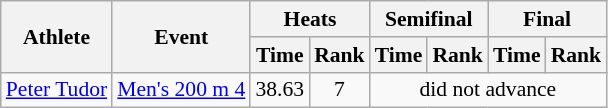<table class="wikitable" style="font-size:90%">
<tr>
<th rowspan="2">Athlete</th>
<th rowspan="2">Event</th>
<th colspan="2">Heats</th>
<th colspan="2">Semifinal</th>
<th colspan="2">Final</th>
</tr>
<tr>
<th>Time</th>
<th>Rank</th>
<th>Time</th>
<th>Rank</th>
<th>Time</th>
<th>Rank</th>
</tr>
<tr>
<td><a href='#'>Peter Tudor</a></td>
<td><a href='#'>Men's 200 m 4</a></td>
<td align="center">38.63</td>
<td align="center">7</td>
<td align="center" colspan="4">did not advance</td>
</tr>
</table>
